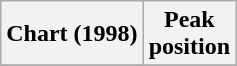<table class="wikitable sortable plainrowheaders" style="text-align:center;">
<tr>
<th scope="col">Chart (1998)</th>
<th scope="col">Peak<br>position</th>
</tr>
<tr>
</tr>
</table>
